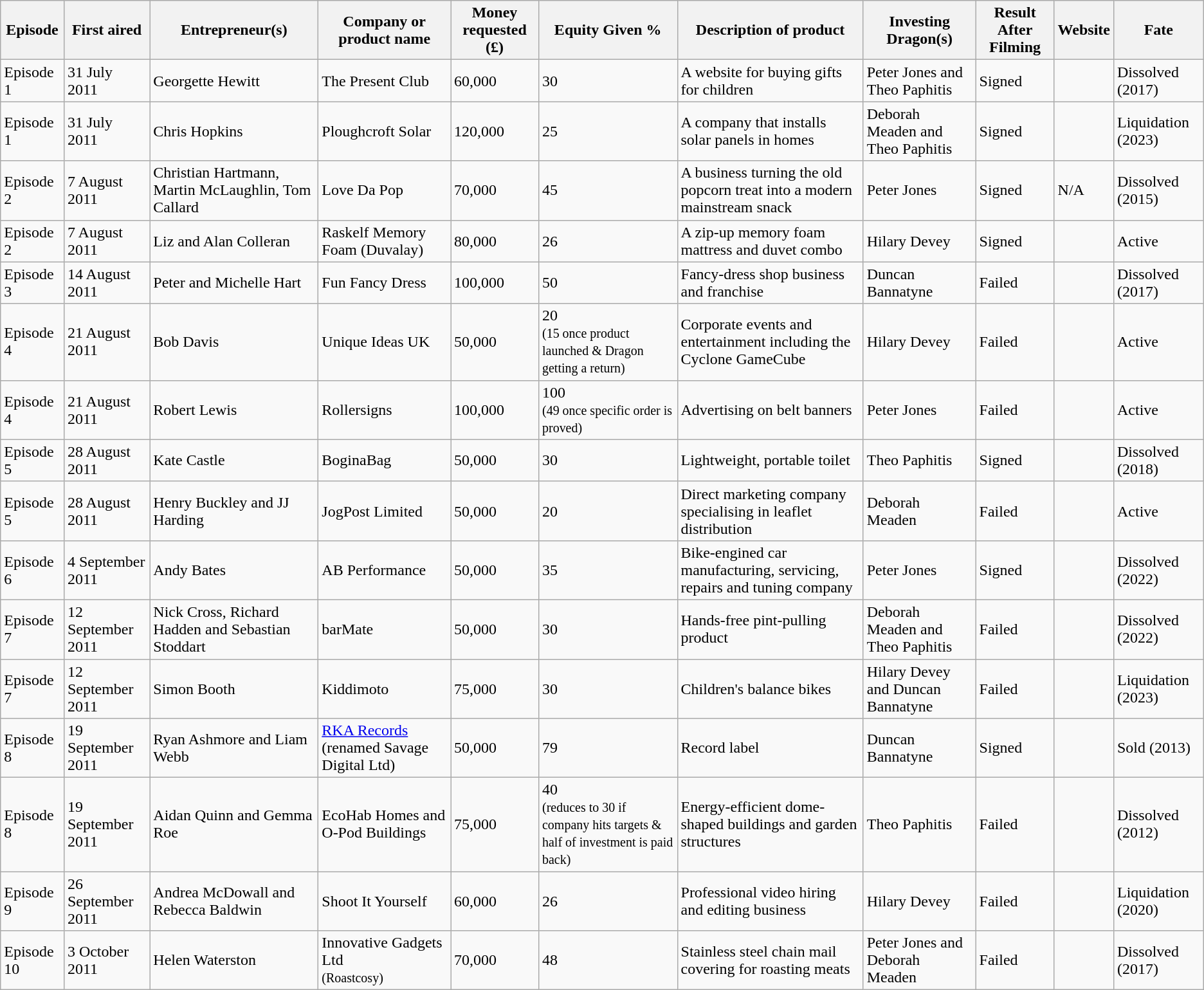<table class="wikitable sortable">
<tr>
<th>Episode</th>
<th>First aired</th>
<th>Entrepreneur(s)</th>
<th>Company or product name</th>
<th>Money requested (£)</th>
<th>Equity Given %</th>
<th>Description of product</th>
<th>Investing Dragon(s)</th>
<th>Result After Filming</th>
<th>Website</th>
<th>Fate</th>
</tr>
<tr>
<td>Episode 1</td>
<td>31 July 2011</td>
<td>Georgette Hewitt</td>
<td>The Present Club</td>
<td>60,000</td>
<td>30</td>
<td>A website for buying gifts for children</td>
<td>Peter Jones and Theo Paphitis</td>
<td>Signed</td>
<td></td>
<td>Dissolved (2017) </td>
</tr>
<tr>
<td>Episode 1</td>
<td>31 July 2011</td>
<td>Chris Hopkins</td>
<td>Ploughcroft Solar</td>
<td>120,000</td>
<td>25</td>
<td>A company that installs solar panels in homes</td>
<td>Deborah Meaden and Theo Paphitis</td>
<td>Signed </td>
<td></td>
<td>Liquidation (2023) </td>
</tr>
<tr>
<td>Episode 2</td>
<td>7 August 2011</td>
<td>Christian Hartmann, Martin McLaughlin, Tom Callard</td>
<td>Love Da Pop</td>
<td>70,000</td>
<td>45</td>
<td>A business turning the old popcorn treat into a modern mainstream snack</td>
<td>Peter Jones</td>
<td>Signed </td>
<td>N/A</td>
<td>Dissolved (2015) </td>
</tr>
<tr>
<td>Episode 2</td>
<td>7 August 2011</td>
<td>Liz and Alan Colleran</td>
<td>Raskelf Memory Foam (Duvalay)</td>
<td>80,000</td>
<td>26</td>
<td>A zip-up memory foam mattress and duvet combo</td>
<td>Hilary Devey</td>
<td>Signed</td>
<td></td>
<td>Active </td>
</tr>
<tr>
<td>Episode 3</td>
<td>14 August 2011</td>
<td>Peter and Michelle Hart</td>
<td>Fun Fancy Dress</td>
<td>100,000</td>
<td>50</td>
<td>Fancy-dress shop business and franchise</td>
<td>Duncan Bannatyne</td>
<td>Failed </td>
<td> </td>
<td>Dissolved (2017) </td>
</tr>
<tr>
<td>Episode 4</td>
<td>21 August 2011</td>
<td>Bob Davis</td>
<td>Unique Ideas UK</td>
<td>50,000</td>
<td>20 <br><small>(15 once product launched & Dragon getting a return)</small></td>
<td>Corporate events and entertainment including the Cyclone GameCube</td>
<td>Hilary Devey</td>
<td>Failed </td>
<td></td>
<td>Active </td>
</tr>
<tr>
<td>Episode 4</td>
<td>21 August 2011</td>
<td>Robert Lewis</td>
<td>Rollersigns</td>
<td>100,000</td>
<td>100 <br><small>(49 once specific order is proved)</small></td>
<td>Advertising on belt banners</td>
<td>Peter Jones</td>
<td>Failed </td>
<td></td>
<td>Active </td>
</tr>
<tr>
<td>Episode 5</td>
<td>28 August 2011</td>
<td>Kate Castle</td>
<td>BoginaBag</td>
<td>50,000</td>
<td>30</td>
<td>Lightweight, portable toilet</td>
<td>Theo Paphitis</td>
<td>Signed</td>
<td></td>
<td>Dissolved (2018) </td>
</tr>
<tr>
<td>Episode 5</td>
<td>28 August 2011</td>
<td>Henry Buckley and JJ Harding</td>
<td>JogPost Limited</td>
<td>50,000</td>
<td>20</td>
<td>Direct marketing company specialising in leaflet distribution</td>
<td>Deborah Meaden</td>
<td>Failed </td>
<td></td>
<td>Active </td>
</tr>
<tr>
<td>Episode 6</td>
<td>4 September 2011</td>
<td>Andy Bates</td>
<td>AB Performance</td>
<td>50,000</td>
<td>35</td>
<td>Bike-engined car manufacturing, servicing, repairs and tuning company</td>
<td>Peter Jones</td>
<td>Signed</td>
<td></td>
<td>Dissolved (2022) </td>
</tr>
<tr>
<td>Episode 7</td>
<td>12 September 2011</td>
<td>Nick Cross, Richard Hadden and Sebastian Stoddart</td>
<td>barMate</td>
<td>50,000</td>
<td>30</td>
<td>Hands-free pint-pulling product</td>
<td>Deborah Meaden and Theo Paphitis</td>
<td>Failed </td>
<td></td>
<td>Dissolved (2022) </td>
</tr>
<tr>
<td>Episode 7</td>
<td>12 September 2011</td>
<td>Simon Booth</td>
<td>Kiddimoto</td>
<td>75,000</td>
<td>30</td>
<td>Children's balance bikes</td>
<td>Hilary Devey and Duncan Bannatyne</td>
<td>Failed </td>
<td></td>
<td>Liquidation (2023) </td>
</tr>
<tr>
<td>Episode 8</td>
<td>19 September 2011</td>
<td>Ryan Ashmore and Liam Webb</td>
<td><a href='#'>RKA Records</a> (renamed Savage Digital Ltd)</td>
<td>50,000</td>
<td>79</td>
<td>Record label</td>
<td>Duncan Bannatyne</td>
<td>Signed </td>
<td></td>
<td>Sold (2013) </td>
</tr>
<tr>
<td>Episode 8</td>
<td>19 September 2011</td>
<td>Aidan Quinn and Gemma Roe</td>
<td>EcoHab Homes and O-Pod Buildings</td>
<td>75,000</td>
<td>40 <br><small>(reduces to 30 if company hits targets & half of investment is paid back)</small></td>
<td>Energy-efficient dome-shaped buildings and garden structures</td>
<td>Theo Paphitis</td>
<td>Failed </td>
<td></td>
<td>Dissolved (2012) </td>
</tr>
<tr>
<td>Episode 9</td>
<td>26 September 2011</td>
<td>Andrea McDowall and Rebecca Baldwin</td>
<td>Shoot It Yourself</td>
<td>60,000</td>
<td>26</td>
<td>Professional video hiring and editing business</td>
<td>Hilary Devey</td>
<td>Failed </td>
<td></td>
<td>Liquidation (2020) </td>
</tr>
<tr>
<td>Episode 10</td>
<td>3 October 2011</td>
<td>Helen Waterston</td>
<td>Innovative Gadgets Ltd <br><small>(Roastcosy)</small></td>
<td>70,000</td>
<td>48</td>
<td>Stainless steel chain mail covering for roasting meats</td>
<td>Peter Jones and Deborah Meaden</td>
<td>Failed </td>
<td></td>
<td>Dissolved (2017) </td>
</tr>
</table>
